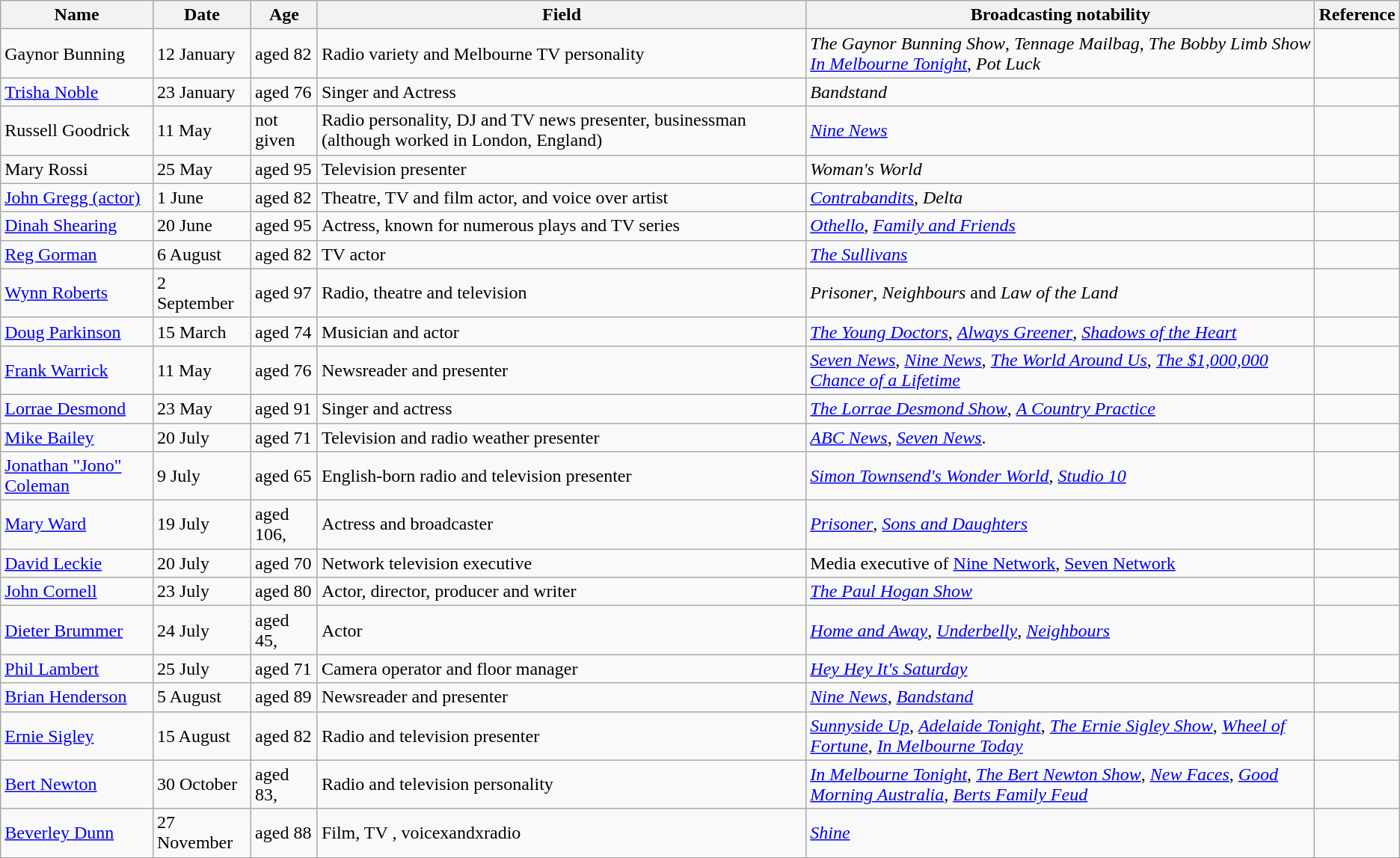<table class="wikitable">
<tr>
<th>Name</th>
<th>Date</th>
<th>Age</th>
<th>Field</th>
<th>Broadcasting notability</th>
<th>Reference</th>
</tr>
<tr>
<td>Gaynor Bunning</td>
<td>12 January</td>
<td>aged 82</td>
<td>Radio variety and Melbourne TV personality</td>
<td><em>The Gaynor Bunning Show</em>, <em>Tennage Mailbag</em>, <em>The Bobby Limb Show</em> <em><a href='#'>In Melbourne Tonight</a></em>, <em>Pot Luck</em></td>
<td></td>
</tr>
<tr>
<td><a href='#'>Trisha Noble</a></td>
<td>23 January</td>
<td>aged 76</td>
<td>Singer and Actress</td>
<td><em>Bandstand</em></td>
<td></td>
</tr>
<tr>
<td>Russell Goodrick</td>
<td>11 May</td>
<td>not given</td>
<td>Radio personality, DJ and TV news presenter, businessman (although worked in London, England)</td>
<td><em><a href='#'>Nine News</a></em></td>
<td></td>
</tr>
<tr>
<td>Mary Rossi</td>
<td>25 May</td>
<td>aged 95</td>
<td>Television presenter</td>
<td><em>Woman's World</em></td>
<td></td>
</tr>
<tr>
<td><a href='#'>John Gregg (actor)</a></td>
<td>1 June</td>
<td>aged 82</td>
<td>Theatre, TV and film actor, and voice over artist</td>
<td><em><a href='#'>Contrabandits</a></em>, <em>Delta</em></td>
<td></td>
</tr>
<tr>
<td><a href='#'>Dinah Shearing</a></td>
<td>20 June</td>
<td>aged 95</td>
<td>Actress, known for numerous plays and TV series</td>
<td><em><a href='#'>Othello</a></em>, <em><a href='#'>Family and Friends</a></em></td>
<td></td>
</tr>
<tr>
<td><a href='#'>Reg Gorman</a></td>
<td>6 August</td>
<td>aged 82</td>
<td>TV actor</td>
<td><em><a href='#'>The Sullivans</a></em></td>
<td></td>
</tr>
<tr>
<td><a href='#'>Wynn Roberts</a></td>
<td>2 September</td>
<td>aged 97</td>
<td>Radio, theatre and television</td>
<td><em>Prisoner</em>, <em>Neighbours</em> and <em>Law of the Land</em></td>
<td></td>
</tr>
<tr>
<td><a href='#'>Doug Parkinson</a></td>
<td>15 March</td>
<td>aged 74</td>
<td>Musician and actor</td>
<td><em><a href='#'>The Young Doctors</a></em>, <em><a href='#'>Always Greener</a></em>, <em><a href='#'>Shadows of the Heart</a></em></td>
<td></td>
</tr>
<tr>
<td><a href='#'>Frank Warrick</a></td>
<td>11 May</td>
<td>aged 76</td>
<td>Newsreader and presenter</td>
<td><em><a href='#'>Seven News</a></em>, <em><a href='#'>Nine News</a></em>, <em><a href='#'>The World Around Us</a></em>, <em><a href='#'>The $1,000,000 Chance of a Lifetime</a></em></td>
<td></td>
</tr>
<tr>
<td><a href='#'>Lorrae Desmond</a></td>
<td>23 May</td>
<td>aged 91</td>
<td>Singer and actress</td>
<td><em><a href='#'>The Lorrae Desmond Show</a></em>, <em><a href='#'>A Country Practice</a></em></td>
<td></td>
</tr>
<tr>
<td><a href='#'>Mike Bailey</a></td>
<td>20 July</td>
<td>aged 71</td>
<td>Television and radio weather presenter</td>
<td><em><a href='#'>ABC News</a></em>, <em><a href='#'>Seven News</a></em>.</td>
<td></td>
</tr>
<tr>
<td><a href='#'>Jonathan "Jono" Coleman</a></td>
<td>9 July</td>
<td>aged 65</td>
<td>English-born radio and television presenter</td>
<td><em><a href='#'>Simon Townsend's Wonder World</a></em>, <em><a href='#'>Studio 10</a></em></td>
<td></td>
</tr>
<tr>
<td><a href='#'>Mary Ward</a></td>
<td>19 July</td>
<td>aged 106,</td>
<td>Actress and broadcaster</td>
<td><em><a href='#'>Prisoner</a></em>, <em><a href='#'>Sons and Daughters</a></em></td>
<td></td>
</tr>
<tr>
<td><a href='#'>David Leckie</a></td>
<td>20 July</td>
<td>aged 70</td>
<td>Network television executive</td>
<td>Media executive of <a href='#'>Nine Network</a>, <a href='#'>Seven Network</a></td>
<td></td>
</tr>
<tr>
<td><a href='#'>John Cornell</a></td>
<td>23 July</td>
<td>aged 80</td>
<td>Actor, director, producer and writer</td>
<td><em><a href='#'>The Paul Hogan Show</a></em></td>
<td></td>
</tr>
<tr>
<td><a href='#'>Dieter Brummer</a></td>
<td>24 July</td>
<td>aged 45,</td>
<td>Actor</td>
<td><em><a href='#'>Home and Away</a></em>, <em><a href='#'>Underbelly</a></em>, <em><a href='#'>Neighbours</a></em></td>
<td></td>
</tr>
<tr>
<td><a href='#'>Phil Lambert</a></td>
<td>25 July</td>
<td>aged 71</td>
<td>Camera operator and floor manager</td>
<td><em><a href='#'>Hey Hey It's Saturday</a></em></td>
<td></td>
</tr>
<tr>
<td><a href='#'>Brian Henderson</a></td>
<td>5 August</td>
<td>aged 89</td>
<td>Newsreader and presenter</td>
<td><em><a href='#'>Nine News</a></em>, <em><a href='#'>Bandstand</a></em></td>
<td></td>
</tr>
<tr>
<td><a href='#'>Ernie Sigley</a></td>
<td>15 August</td>
<td>aged 82</td>
<td>Radio and television presenter</td>
<td><em><a href='#'>Sunnyside Up</a></em>, <em><a href='#'>Adelaide Tonight</a></em>, <em><a href='#'>The Ernie Sigley Show</a></em>, <em><a href='#'>Wheel of Fortune</a></em>, <em><a href='#'>In Melbourne Today</a></em></td>
<td></td>
</tr>
<tr>
<td><a href='#'>Bert Newton</a></td>
<td>30 October</td>
<td>aged 83,</td>
<td>Radio and television personality</td>
<td><em><a href='#'>In Melbourne Tonight</a></em>, <em><a href='#'>The Bert Newton Show</a></em>,  <em><a href='#'>New Faces</a></em>, <em><a href='#'>Good Morning Australia</a></em>, <em><a href='#'>Berts Family Feud</a></em></td>
</tr>
<tr>
<td><a href='#'>Beverley Dunn</a></td>
<td>27 November</td>
<td>aged 88</td>
<td>Film, TV , voicexandxradio</td>
<td><em><a href='#'>Shine</a></em></td>
<td></td>
</tr>
</table>
